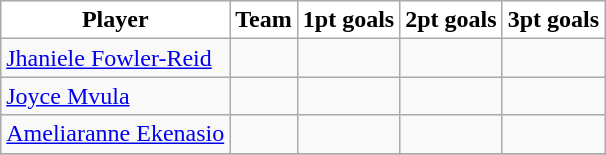<table class="wikitable collapsible">
<tr>
<th style="background:white;">Player</th>
<th style="background:white;">Team</th>
<th style="background:white;">1pt goals</th>
<th style="background:white;">2pt goals</th>
<th style="background:white;">3pt goals</th>
</tr>
<tr>
<td><a href='#'>Jhaniele Fowler-Reid</a></td>
<td></td>
<td></td>
<td></td>
<td></td>
</tr>
<tr>
<td><a href='#'>Joyce Mvula</a></td>
<td></td>
<td></td>
<td></td>
<td></td>
</tr>
<tr>
<td><a href='#'>Ameliaranne Ekenasio</a></td>
<td></td>
<td></td>
<td></td>
<td></td>
</tr>
<tr>
</tr>
</table>
